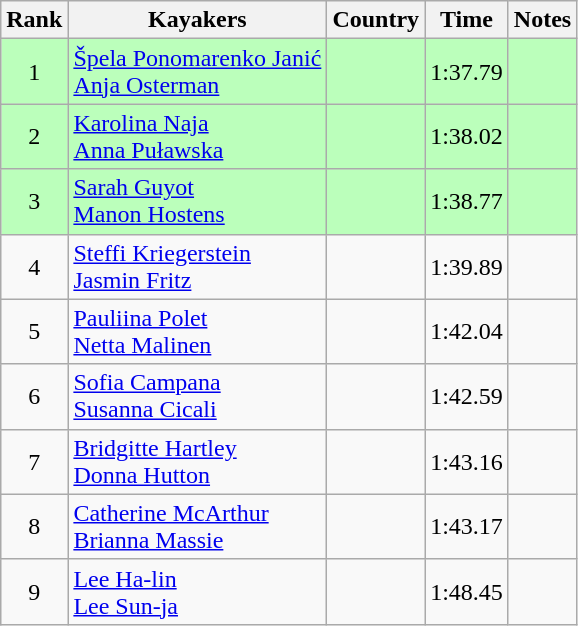<table class="wikitable" style="text-align:center">
<tr>
<th>Rank</th>
<th>Kayakers</th>
<th>Country</th>
<th>Time</th>
<th>Notes</th>
</tr>
<tr bgcolor=bbffbb>
<td>1</td>
<td align="left"><a href='#'>Špela Ponomarenko Janić</a><br><a href='#'>Anja Osterman</a></td>
<td align="left"></td>
<td>1:37.79</td>
<td></td>
</tr>
<tr bgcolor=bbffbb>
<td>2</td>
<td align="left"><a href='#'>Karolina Naja</a><br><a href='#'>Anna Puławska</a></td>
<td align="left"></td>
<td>1:38.02</td>
<td></td>
</tr>
<tr bgcolor=bbffbb>
<td>3</td>
<td align="left"><a href='#'>Sarah Guyot</a><br><a href='#'>Manon Hostens</a></td>
<td align="left"></td>
<td>1:38.77</td>
<td></td>
</tr>
<tr>
<td>4</td>
<td align="left"><a href='#'>Steffi Kriegerstein</a><br><a href='#'>Jasmin Fritz</a></td>
<td align="left"></td>
<td>1:39.89</td>
<td></td>
</tr>
<tr>
<td>5</td>
<td align="left"><a href='#'>Pauliina Polet</a><br><a href='#'>Netta Malinen</a></td>
<td align="left"></td>
<td>1:42.04</td>
<td></td>
</tr>
<tr>
<td>6</td>
<td align="left"><a href='#'>Sofia Campana</a><br><a href='#'>Susanna Cicali</a></td>
<td align="left"></td>
<td>1:42.59</td>
<td></td>
</tr>
<tr>
<td>7</td>
<td align="left"><a href='#'>Bridgitte Hartley</a><br><a href='#'>Donna Hutton</a></td>
<td align="left"></td>
<td>1:43.16</td>
<td></td>
</tr>
<tr>
<td>8</td>
<td align="left"><a href='#'>Catherine McArthur</a><br><a href='#'>Brianna Massie</a></td>
<td align="left"></td>
<td>1:43.17</td>
<td></td>
</tr>
<tr>
<td>9</td>
<td align="left"><a href='#'>Lee Ha-lin</a><br><a href='#'>Lee Sun-ja</a></td>
<td align="left"></td>
<td>1:48.45</td>
<td></td>
</tr>
</table>
